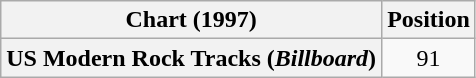<table class="wikitable plainrowheaders" style="text-align:center">
<tr>
<th scope="col">Chart (1997)</th>
<th scope="col">Position</th>
</tr>
<tr>
<th scope="row">US Modern Rock Tracks (<em>Billboard</em>)</th>
<td>91</td>
</tr>
</table>
